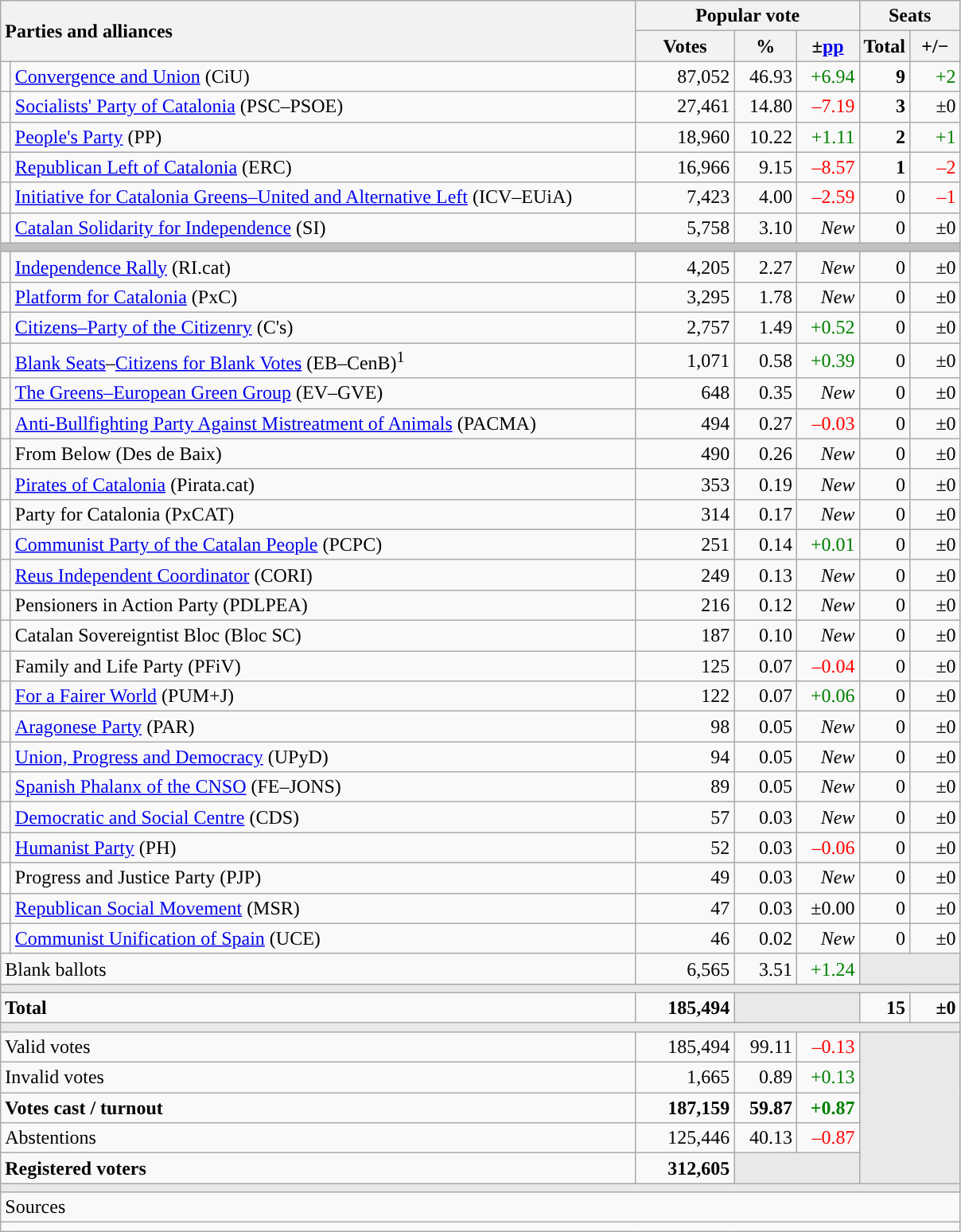<table class="wikitable" style="text-align:right;">
<tr>
<th style="text-align:left;" rowspan="2" colspan="2" width="525">Parties and alliances</th>
<th colspan="3">Popular vote</th>
<th colspan="2">Seats</th>
</tr>
<tr>
<th width="75">Votes</th>
<th width="45">%</th>
<th width="45">±<a href='#'>pp</a></th>
<th width="35">Total</th>
<th width="35">+/−</th>
</tr>
<tr>
<td width="1" style="color:inherit;background:"></td>
<td align="left"><a href='#'>Convergence and Union</a> (CiU)</td>
<td>87,052</td>
<td>46.93</td>
<td style="color:green;">+6.94</td>
<td><strong>9</strong></td>
<td style="color:green;">+2</td>
</tr>
<tr>
<td style="color:inherit;background:"></td>
<td align="left"><a href='#'>Socialists' Party of Catalonia</a> (PSC–PSOE)</td>
<td>27,461</td>
<td>14.80</td>
<td style="color:red;">–7.19</td>
<td><strong>3</strong></td>
<td>±0</td>
</tr>
<tr>
<td style="color:inherit;background:"></td>
<td align="left"><a href='#'>People's Party</a> (PP)</td>
<td>18,960</td>
<td>10.22</td>
<td style="color:green;">+1.11</td>
<td><strong>2</strong></td>
<td style="color:green;">+1</td>
</tr>
<tr>
<td style="color:inherit;background:"></td>
<td align="left"><a href='#'>Republican Left of Catalonia</a> (ERC)</td>
<td>16,966</td>
<td>9.15</td>
<td style="color:red;">–8.57</td>
<td><strong>1</strong></td>
<td style="color:red;">–2</td>
</tr>
<tr>
<td style="color:inherit;background:"></td>
<td align="left"><a href='#'>Initiative for Catalonia Greens–United and Alternative Left</a> (ICV–EUiA)</td>
<td>7,423</td>
<td>4.00</td>
<td style="color:red;">–2.59</td>
<td>0</td>
<td style="color:red;">–1</td>
</tr>
<tr>
<td style="color:inherit;background:"></td>
<td align="left"><a href='#'>Catalan Solidarity for Independence</a> (SI)</td>
<td>5,758</td>
<td>3.10</td>
<td><em>New</em></td>
<td>0</td>
<td>±0</td>
</tr>
<tr>
<td colspan="7" bgcolor="#C0C0C0"></td>
</tr>
<tr>
<td style="color:inherit;background:"></td>
<td align="left"><a href='#'>Independence Rally</a> (RI.cat)</td>
<td>4,205</td>
<td>2.27</td>
<td><em>New</em></td>
<td>0</td>
<td>±0</td>
</tr>
<tr>
<td style="color:inherit;background:"></td>
<td align="left"><a href='#'>Platform for Catalonia</a> (PxC)</td>
<td>3,295</td>
<td>1.78</td>
<td><em>New</em></td>
<td>0</td>
<td>±0</td>
</tr>
<tr>
<td style="color:inherit;background:"></td>
<td align="left"><a href='#'>Citizens–Party of the Citizenry</a> (C's)</td>
<td>2,757</td>
<td>1.49</td>
<td style="color:green;">+0.52</td>
<td>0</td>
<td>±0</td>
</tr>
<tr>
<td style="color:inherit;background:"></td>
<td align="left"><a href='#'>Blank Seats</a>–<a href='#'>Citizens for Blank Votes</a> (EB–CenB)<sup>1</sup></td>
<td>1,071</td>
<td>0.58</td>
<td style="color:green;">+0.39</td>
<td>0</td>
<td>±0</td>
</tr>
<tr>
<td style="color:inherit;background:"></td>
<td align="left"><a href='#'>The Greens–European Green Group</a> (EV–GVE)</td>
<td>648</td>
<td>0.35</td>
<td><em>New</em></td>
<td>0</td>
<td>±0</td>
</tr>
<tr>
<td style="color:inherit;background:"></td>
<td align="left"><a href='#'>Anti-Bullfighting Party Against Mistreatment of Animals</a> (PACMA)</td>
<td>494</td>
<td>0.27</td>
<td style="color:red;">–0.03</td>
<td>0</td>
<td>±0</td>
</tr>
<tr>
<td style="color:inherit;background:"></td>
<td align="left">From Below (Des de Baix)</td>
<td>490</td>
<td>0.26</td>
<td><em>New</em></td>
<td>0</td>
<td>±0</td>
</tr>
<tr>
<td style="color:inherit;background:"></td>
<td align="left"><a href='#'>Pirates of Catalonia</a> (Pirata.cat)</td>
<td>353</td>
<td>0.19</td>
<td><em>New</em></td>
<td>0</td>
<td>±0</td>
</tr>
<tr>
<td bgcolor="white"></td>
<td align="left">Party for Catalonia (PxCAT)</td>
<td>314</td>
<td>0.17</td>
<td><em>New</em></td>
<td>0</td>
<td>±0</td>
</tr>
<tr>
<td style="color:inherit;background:"></td>
<td align="left"><a href='#'>Communist Party of the Catalan People</a> (PCPC)</td>
<td>251</td>
<td>0.14</td>
<td style="color:green;">+0.01</td>
<td>0</td>
<td>±0</td>
</tr>
<tr>
<td style="color:inherit;background:"></td>
<td align="left"><a href='#'>Reus Independent Coordinator</a> (CORI)</td>
<td>249</td>
<td>0.13</td>
<td><em>New</em></td>
<td>0</td>
<td>±0</td>
</tr>
<tr>
<td style="color:inherit;background:"></td>
<td align="left">Pensioners in Action Party (PDLPEA)</td>
<td>216</td>
<td>0.12</td>
<td><em>New</em></td>
<td>0</td>
<td>±0</td>
</tr>
<tr>
<td style="color:inherit;background:"></td>
<td align="left">Catalan Sovereigntist Bloc (Bloc SC)</td>
<td>187</td>
<td>0.10</td>
<td><em>New</em></td>
<td>0</td>
<td>±0</td>
</tr>
<tr>
<td style="color:inherit;background:"></td>
<td align="left">Family and Life Party (PFiV)</td>
<td>125</td>
<td>0.07</td>
<td style="color:red;">–0.04</td>
<td>0</td>
<td>±0</td>
</tr>
<tr>
<td style="color:inherit;background:"></td>
<td align="left"><a href='#'>For a Fairer World</a> (PUM+J)</td>
<td>122</td>
<td>0.07</td>
<td style="color:green;">+0.06</td>
<td>0</td>
<td>±0</td>
</tr>
<tr>
<td style="color:inherit;background:"></td>
<td align="left"><a href='#'>Aragonese Party</a> (PAR)</td>
<td>98</td>
<td>0.05</td>
<td><em>New</em></td>
<td>0</td>
<td>±0</td>
</tr>
<tr>
<td style="color:inherit;background:"></td>
<td align="left"><a href='#'>Union, Progress and Democracy</a> (UPyD)</td>
<td>94</td>
<td>0.05</td>
<td><em>New</em></td>
<td>0</td>
<td>±0</td>
</tr>
<tr>
<td style="color:inherit;background:"></td>
<td align="left"><a href='#'>Spanish Phalanx of the CNSO</a> (FE–JONS)</td>
<td>89</td>
<td>0.05</td>
<td><em>New</em></td>
<td>0</td>
<td>±0</td>
</tr>
<tr>
<td style="color:inherit;background:"></td>
<td align="left"><a href='#'>Democratic and Social Centre</a> (CDS)</td>
<td>57</td>
<td>0.03</td>
<td><em>New</em></td>
<td>0</td>
<td>±0</td>
</tr>
<tr>
<td style="color:inherit;background:"></td>
<td align="left"><a href='#'>Humanist Party</a> (PH)</td>
<td>52</td>
<td>0.03</td>
<td style="color:red;">–0.06</td>
<td>0</td>
<td>±0</td>
</tr>
<tr>
<td bgcolor="white"></td>
<td align="left">Progress and Justice Party (PJP)</td>
<td>49</td>
<td>0.03</td>
<td><em>New</em></td>
<td>0</td>
<td>±0</td>
</tr>
<tr>
<td style="color:inherit;background:"></td>
<td align="left"><a href='#'>Republican Social Movement</a> (MSR)</td>
<td>47</td>
<td>0.03</td>
<td>±0.00</td>
<td>0</td>
<td>±0</td>
</tr>
<tr>
<td style="color:inherit;background:"></td>
<td align="left"><a href='#'>Communist Unification of Spain</a> (UCE)</td>
<td>46</td>
<td>0.02</td>
<td><em>New</em></td>
<td>0</td>
<td>±0</td>
</tr>
<tr>
<td align="left" colspan="2">Blank ballots</td>
<td>6,565</td>
<td>3.51</td>
<td style="color:green;">+1.24</td>
<td bgcolor="#E9E9E9" colspan="2"></td>
</tr>
<tr>
<td colspan="7" bgcolor="#E9E9E9"></td>
</tr>
<tr style="font-weight:bold;">
<td align="left" colspan="2">Total</td>
<td>185,494</td>
<td bgcolor="#E9E9E9" colspan="2"></td>
<td>15</td>
<td>±0</td>
</tr>
<tr>
<td colspan="7" bgcolor="#E9E9E9"></td>
</tr>
<tr>
<td align="left" colspan="2">Valid votes</td>
<td>185,494</td>
<td>99.11</td>
<td style="color:red;">–0.13</td>
<td bgcolor="#E9E9E9" colspan="2" rowspan="5"></td>
</tr>
<tr>
<td align="left" colspan="2">Invalid votes</td>
<td>1,665</td>
<td>0.89</td>
<td style="color:green;">+0.13</td>
</tr>
<tr style="font-weight:bold;">
<td align="left" colspan="2">Votes cast / turnout</td>
<td>187,159</td>
<td>59.87</td>
<td style="color:green;">+0.87</td>
</tr>
<tr>
<td align="left" colspan="2">Abstentions</td>
<td>125,446</td>
<td>40.13</td>
<td style="color:red;">–0.87</td>
</tr>
<tr style="font-weight:bold;">
<td align="left" colspan="2">Registered voters</td>
<td>312,605</td>
<td bgcolor="#E9E9E9" colspan="2"></td>
</tr>
<tr>
<td colspan="7" bgcolor="#E9E9E9"></td>
</tr>
<tr>
<td align="left" colspan="7">Sources</td>
</tr>
<tr>
<td colspan="7" style="text-align:left; max-width:790px;"></td>
</tr>
</table>
